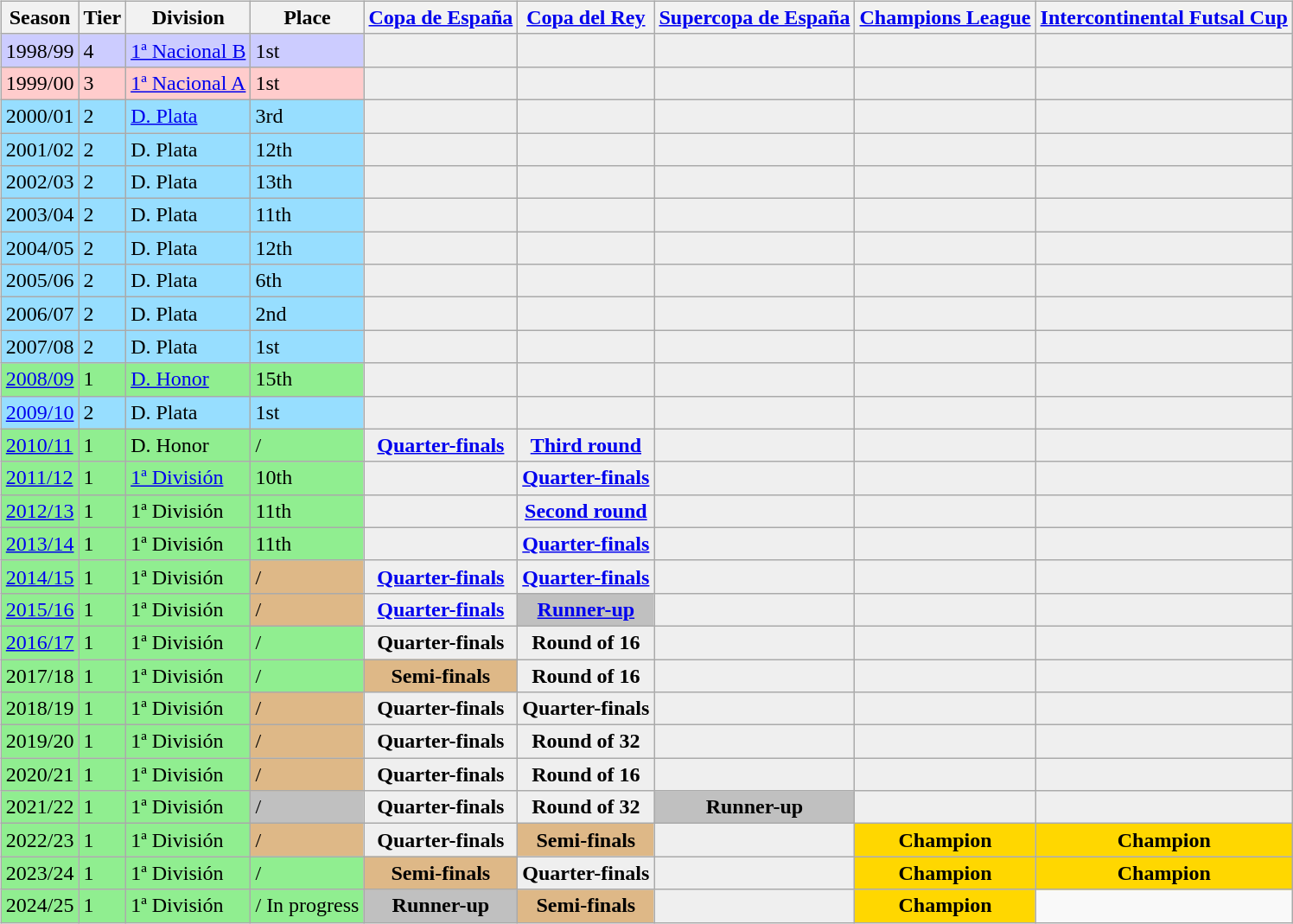<table>
<tr>
<td valign="top" width=0%><br><table class="wikitable">
<tr>
<th><strong>Season</strong></th>
<th><strong>Tier</strong></th>
<th><strong>Division</strong></th>
<th><strong>Place</strong></th>
<th><strong><a href='#'>Copa de España</a></strong></th>
<th><strong><a href='#'>Copa del Rey</a></strong></th>
<th><strong><a href='#'>Supercopa de España</a></strong></th>
<th><strong><a href='#'>Champions League</a></strong></th>
<th><strong><a href='#'>Intercontinental Futsal Cup</a></strong></th>
</tr>
<tr>
<td style="background:#ccccff;">1998/99</td>
<td style="background:#ccccff;">4</td>
<td style="background:#ccccff;"><a href='#'>1ª Nacional B</a></td>
<td style="background:#ccccff;">1st</td>
<th style="background:#efefef;"></th>
<th style="background:#efefef;"></th>
<th style="background:#efefef;"></th>
<th style="background:#efefef;"></th>
<th style="background:#efefef;"></th>
</tr>
<tr>
<td style="background:#FFCCCC;">1999/00</td>
<td style="background:#FFCCCC;">3</td>
<td style="background:#FFCCCC;"><a href='#'>1ª Nacional A</a></td>
<td style="background:#FFCCCC;">1st</td>
<th style="background:#efefef;"></th>
<th style="background:#efefef;"></th>
<th style="background:#efefef;"></th>
<th style="background:#efefef;"></th>
<th style="background:#efefef;"></th>
</tr>
<tr>
<td style="background:#97DEFF;">2000/01</td>
<td style="background:#97DEFF;">2</td>
<td style="background:#97DEFF;"><a href='#'>D. Plata</a></td>
<td style="background:#97DEFF;">3rd</td>
<th style="background:#efefef;"></th>
<th style="background:#efefef;"></th>
<th style="background:#efefef;"></th>
<th style="background:#efefef;"></th>
<th style="background:#efefef;"></th>
</tr>
<tr>
<td style="background:#97DEFF;">2001/02</td>
<td style="background:#97DEFF;">2</td>
<td style="background:#97DEFF;">D. Plata</td>
<td style="background:#97DEFF;">12th</td>
<th style="background:#efefef;"></th>
<th style="background:#efefef;"></th>
<th style="background:#efefef;"></th>
<th style="background:#efefef;"></th>
<th style="background:#efefef;"></th>
</tr>
<tr>
<td style="background:#97DEFF;">2002/03</td>
<td style="background:#97DEFF;">2</td>
<td style="background:#97DEFF;">D. Plata</td>
<td style="background:#97DEFF;">13th</td>
<th style="background:#efefef;"></th>
<th style="background:#efefef;"></th>
<th style="background:#efefef;"></th>
<th style="background:#efefef;"></th>
<th style="background:#efefef;"></th>
</tr>
<tr>
<td style="background:#97DEFF;">2003/04</td>
<td style="background:#97DEFF;">2</td>
<td style="background:#97DEFF;">D. Plata</td>
<td style="background:#97DEFF;">11th</td>
<th style="background:#efefef;"></th>
<th style="background:#efefef;"></th>
<th style="background:#efefef;"></th>
<th style="background:#efefef;"></th>
<th style="background:#efefef;"></th>
</tr>
<tr>
<td style="background:#97DEFF;">2004/05</td>
<td style="background:#97DEFF;">2</td>
<td style="background:#97DEFF;">D. Plata</td>
<td style="background:#97DEFF;">12th</td>
<th style="background:#efefef;"></th>
<th style="background:#efefef;"></th>
<th style="background:#efefef;"></th>
<th style="background:#efefef;"></th>
<th style="background:#efefef;"></th>
</tr>
<tr>
<td style="background:#97DEFF;">2005/06</td>
<td style="background:#97DEFF;">2</td>
<td style="background:#97DEFF;">D. Plata</td>
<td style="background:#97DEFF;">6th</td>
<th style="background:#efefef;"></th>
<th style="background:#efefef;"></th>
<th style="background:#efefef;"></th>
<th style="background:#efefef;"></th>
<th style="background:#efefef;"></th>
</tr>
<tr>
<td style="background:#97DEFF;">2006/07</td>
<td style="background:#97DEFF;">2</td>
<td style="background:#97DEFF;">D. Plata</td>
<td style="background:#97DEFF;">2nd</td>
<th style="background:#efefef;"></th>
<th style="background:#efefef;"></th>
<th style="background:#efefef;"></th>
<th style="background:#efefef;"></th>
<th style="background:#efefef;"></th>
</tr>
<tr>
<td style="background:#97DEFF;">2007/08</td>
<td style="background:#97DEFF;">2</td>
<td style="background:#97DEFF;">D. Plata</td>
<td style="background:#97DEFF;">1st</td>
<th style="background:#efefef;"></th>
<th style="background:#efefef;"></th>
<th style="background:#efefef;"></th>
<th style="background:#efefef;"></th>
<th style="background:#efefef;"></th>
</tr>
<tr>
<td style="background:#90EE90;"><a href='#'>2008/09</a></td>
<td style="background:#90EE90;">1</td>
<td style="background:#90EE90;"><a href='#'>D. Honor</a></td>
<td style="background:#90EE90;">15th</td>
<th style="background:#efefef;"></th>
<th style="background:#efefef;"></th>
<th style="background:#efefef;"></th>
<th style="background:#efefef;"></th>
<th style="background:#efefef;"></th>
</tr>
<tr>
<td style="background:#97DEFF;"><a href='#'>2009/10</a></td>
<td style="background:#97DEFF;">2</td>
<td style="background:#97DEFF;">D. Plata</td>
<td style="background:#97DEFF;">1st</td>
<th style="background:#efefef;"></th>
<th style="background:#efefef;"></th>
<th style="background:#efefef;"></th>
<th style="background:#efefef;"></th>
<th style="background:#efefef;"></th>
</tr>
<tr>
<td style="background:#90EE90;"><a href='#'>2010/11</a></td>
<td style="background:#90EE90;">1</td>
<td style="background:#90EE90;">D. Honor</td>
<td style="background:#90EE90;"> / </td>
<th style="background:#efefef;"><a href='#'>Quarter-finals</a></th>
<th style="background:#efefef;"><a href='#'>Third round</a></th>
<th style="background:#efefef;"></th>
<th style="background:#efefef;"></th>
<th style="background:#efefef;"></th>
</tr>
<tr>
<td style="background:#90EE90;"><a href='#'>2011/12</a></td>
<td style="background:#90EE90;">1</td>
<td style="background:#90EE90;"><a href='#'>1ª División</a></td>
<td style="background:#90EE90;">10th</td>
<th style="background:#efefef;"></th>
<th style="background:#efefef;"><a href='#'>Quarter-finals</a></th>
<th style="background:#efefef;"></th>
<th style="background:#efefef;"></th>
<th style="background:#efefef;"></th>
</tr>
<tr>
<td style="background:#90EE90;"><a href='#'>2012/13</a></td>
<td style="background:#90EE90;">1</td>
<td style="background:#90EE90;">1ª División</td>
<td style="background:#90EE90;">11th</td>
<th style="background:#efefef;"></th>
<th style="background:#efefef;"><a href='#'>Second round</a></th>
<th style="background:#efefef;"></th>
<th style="background:#efefef;"></th>
<th style="background:#efefef;"></th>
</tr>
<tr>
<td style="background:#90EE90;"><a href='#'>2013/14</a></td>
<td style="background:#90EE90;">1</td>
<td style="background:#90EE90;">1ª División</td>
<td style="background:#90EE90;">11th</td>
<th style="background:#efefef;"></th>
<th style="background:#efefef;"><a href='#'>Quarter-finals</a></th>
<th style="background:#efefef;"></th>
<th style="background:#efefef;"></th>
<th style="background:#efefef;"></th>
</tr>
<tr>
<td style="background:#90EE90;"><a href='#'>2014/15</a></td>
<td style="background:#90EE90;">1</td>
<td style="background:#90EE90;">1ª División</td>
<td style="background:#DEB887;"> / </td>
<th style="background:#efefef;"><a href='#'>Quarter-finals</a></th>
<th style="background:#efefef;"><a href='#'>Quarter-finals</a></th>
<th style="background:#efefef;"></th>
<th style="background:#efefef;"></th>
<th style="background:#efefef;"></th>
</tr>
<tr>
<td style="background:#90EE90;"><a href='#'>2015/16</a></td>
<td style="background:#90EE90;">1</td>
<td style="background:#90EE90;">1ª División</td>
<td style="background:#DEB887;"> / </td>
<th style="background:#efefef;"><a href='#'>Quarter-finals</a></th>
<th style="background:silver;"><a href='#'>Runner-up</a></th>
<th style="background:#efefef;"></th>
<th style="background:#efefef;"></th>
<th style="background:#efefef;"></th>
</tr>
<tr>
<td style="background:#90EE90;"><a href='#'>2016/17</a></td>
<td style="background:#90EE90;">1</td>
<td style="background:#90EE90;">1ª División</td>
<td style="background:#90EE90;"> / </td>
<th style="background:#efefef;">Quarter-finals</th>
<th style="background:#efefef;">Round of 16</th>
<th style="background:#efefef;"></th>
<th style="background:#efefef;"></th>
<th style="background:#efefef;"></th>
</tr>
<tr>
<td style="background:#90EE90;">2017/18</td>
<td style="background:#90EE90;">1</td>
<td style="background:#90EE90;">1ª División</td>
<td style="background:#90EE90;"> / </td>
<th style="background:#DEB887;">Semi-finals</th>
<th style="background:#efefef;">Round of 16</th>
<th style="background:#efefef;"></th>
<th style="background:#efefef;"></th>
<th style="background:#efefef;"></th>
</tr>
<tr>
<td style="background:#90EE90;">2018/19</td>
<td style="background:#90EE90;">1</td>
<td style="background:#90EE90;">1ª División</td>
<td style="background:#DEB887;"> / </td>
<th style="background:#efefef;">Quarter-finals</th>
<th style="background:#efefef;">Quarter-finals</th>
<th style="background:#efefef;"></th>
<th style="background:#efefef;"></th>
<th style="background:#efefef;"></th>
</tr>
<tr>
<td style="background:#90EE90;">2019/20</td>
<td style="background:#90EE90;">1</td>
<td style="background:#90EE90;">1ª División</td>
<td style="background:#DEB887;"> / </td>
<th style="background:#efefef;">Quarter-finals</th>
<th style="background:#efefef;">Round of 32</th>
<th style="background:#efefef;"></th>
<th style="background:#efefef;"></th>
<th style="background:#efefef;"></th>
</tr>
<tr>
<td style="background:#90EE90;">2020/21</td>
<td style="background:#90EE90;">1</td>
<td style="background:#90EE90;">1ª División</td>
<td style="background:#DEB887;"> / </td>
<th style="background:#efefef;">Quarter-finals</th>
<th style="background:#efefef;">Round of 16</th>
<th style="background:#efefef;"></th>
<th style="background:#efefef;"></th>
<th style="background:#efefef;"></th>
</tr>
<tr>
<td style="background:#90EE90;">2021/22</td>
<td style="background:#90EE90;">1</td>
<td style="background:#90EE90;">1ª División</td>
<td style="background:silver;"> / </td>
<th style="background:#efefef;">Quarter-finals</th>
<th style="background:#efefef;">Round of 32</th>
<th style="background:silver;">Runner-up</th>
<th style="background:#efefef;"></th>
<th style="background:#efefef;"></th>
</tr>
<tr>
<td style="background:#90EE90;">2022/23</td>
<td style="background:#90EE90;">1</td>
<td style="background:#90EE90;">1ª División</td>
<td style="background:#DEB887;"> / </td>
<th style="background:#efefef;">Quarter-finals</th>
<th style="background:#DEB887;">Semi-finals</th>
<th style="background:#efefef;"></th>
<th style="background:gold;">Champion</th>
<th style="background:gold;">Champion</th>
</tr>
<tr>
<td style="background:#90EE90;">2023/24</td>
<td style="background:#90EE90;">1</td>
<td style="background:#90EE90;">1ª División</td>
<td style="background:#90EE90;"> / </td>
<th style="background:#DEB887;">Semi-finals</th>
<th style="background:#efefef;">Quarter-finals</th>
<th style="background:#efefef;"></th>
<th style="background:gold;">Champion</th>
<th style="background:gold;">Champion</th>
</tr>
<tr>
<td style="background:#90EE90;">2024/25</td>
<td style="background:#90EE90;">1</td>
<td style="background:#90EE90;">1ª División</td>
<td style="background:#90EE90;"> / In progress</td>
<th style="background:silver;">Runner-up</th>
<th style="background:#DEB887;">Semi-finals</th>
<th style="background:#efefef;"></th>
<th style="background:gold;">Champion</th>
</tr>
</table>
</td>
</tr>
</table>
